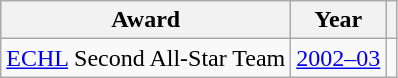<table class="wikitable">
<tr>
<th>Award</th>
<th>Year</th>
<th></th>
</tr>
<tr>
<td><a href='#'>ECHL</a> Second All-Star Team</td>
<td><a href='#'>2002–03</a></td>
<td></td>
</tr>
</table>
